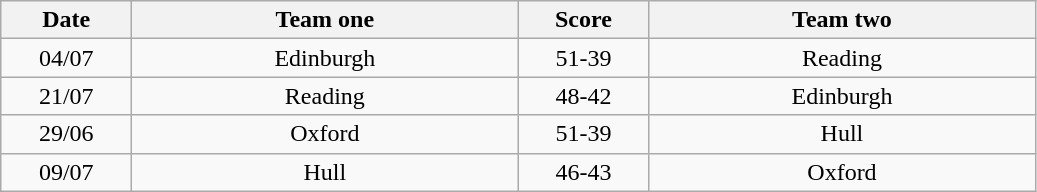<table class="wikitable" style="text-align: center">
<tr>
<th width=80>Date</th>
<th width=250>Team one</th>
<th width=80>Score</th>
<th width=250>Team two</th>
</tr>
<tr>
<td>04/07</td>
<td>Edinburgh</td>
<td>51-39</td>
<td>Reading</td>
</tr>
<tr>
<td>21/07</td>
<td>Reading</td>
<td>48-42</td>
<td>Edinburgh</td>
</tr>
<tr>
<td>29/06</td>
<td>Oxford</td>
<td>51-39</td>
<td>Hull</td>
</tr>
<tr>
<td>09/07</td>
<td>Hull</td>
<td>46-43</td>
<td>Oxford</td>
</tr>
</table>
